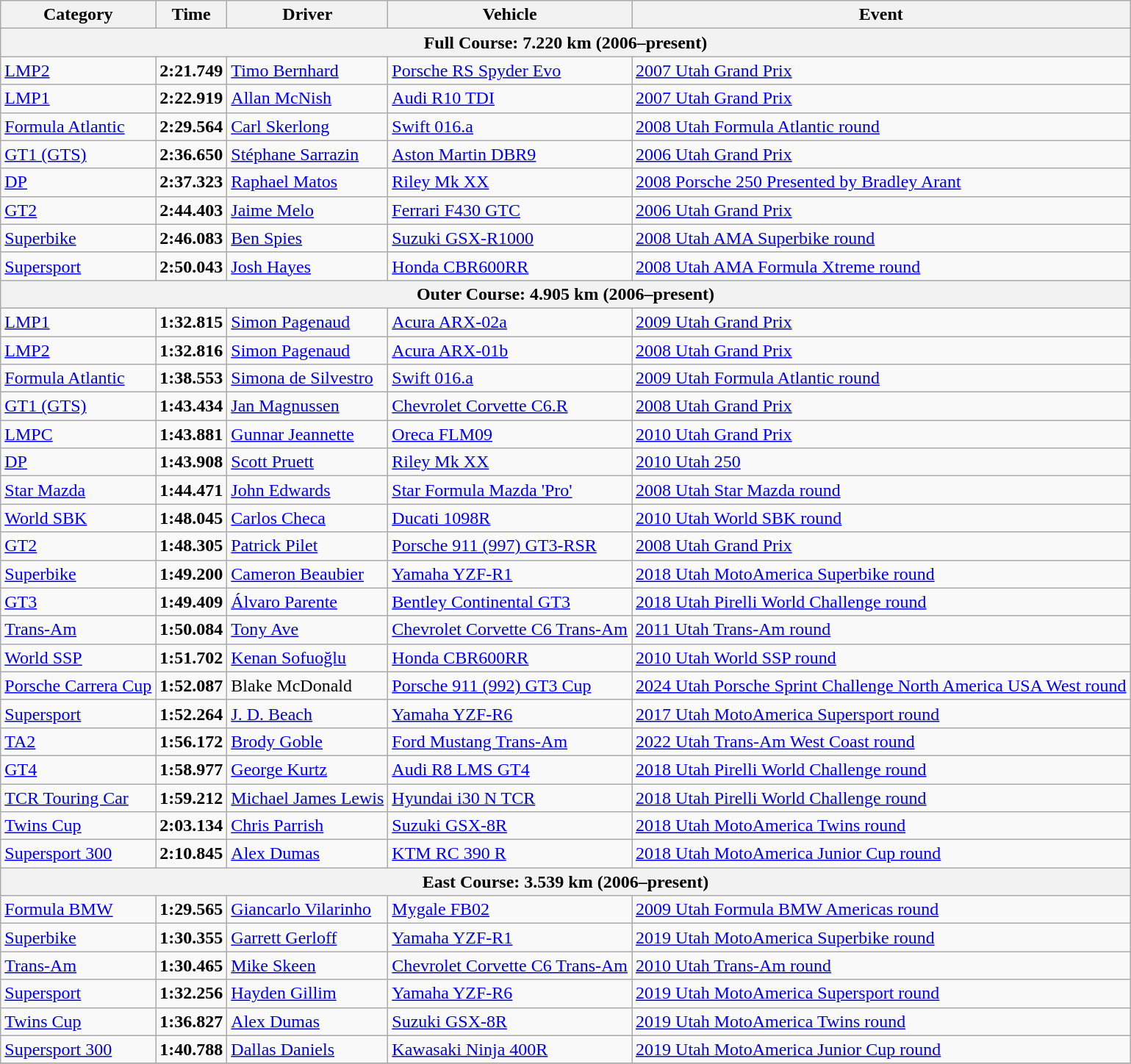<table class="wikitable">
<tr>
<th>Category</th>
<th>Time</th>
<th>Driver</th>
<th>Vehicle</th>
<th>Event</th>
</tr>
<tr>
<th colspan=5>Full Course: 7.220 km (2006–present)</th>
</tr>
<tr>
<td><a href='#'>LMP2</a></td>
<td><strong>2:21.749</strong></td>
<td><a href='#'>Timo Bernhard</a></td>
<td><a href='#'>Porsche RS Spyder Evo</a></td>
<td><a href='#'>2007 Utah Grand Prix</a></td>
</tr>
<tr>
<td><a href='#'>LMP1</a></td>
<td><strong>2:22.919</strong></td>
<td><a href='#'>Allan McNish</a></td>
<td><a href='#'>Audi R10 TDI</a></td>
<td><a href='#'>2007 Utah Grand Prix</a></td>
</tr>
<tr>
<td><a href='#'>Formula Atlantic</a></td>
<td><strong>2:29.564</strong></td>
<td><a href='#'>Carl Skerlong</a></td>
<td><a href='#'>Swift 016.a</a></td>
<td><a href='#'>2008 Utah Formula Atlantic round</a></td>
</tr>
<tr>
<td><a href='#'>GT1 (GTS)</a></td>
<td><strong>2:36.650</strong></td>
<td><a href='#'>Stéphane Sarrazin</a></td>
<td><a href='#'>Aston Martin DBR9</a></td>
<td><a href='#'>2006 Utah Grand Prix</a></td>
</tr>
<tr>
<td><a href='#'>DP</a></td>
<td><strong>2:37.323</strong></td>
<td><a href='#'>Raphael Matos</a></td>
<td><a href='#'>Riley Mk XX</a></td>
<td><a href='#'>2008 Porsche 250 Presented by Bradley Arant</a></td>
</tr>
<tr>
<td><a href='#'>GT2</a></td>
<td><strong>2:44.403</strong></td>
<td><a href='#'>Jaime Melo</a></td>
<td><a href='#'>Ferrari F430 GTC</a></td>
<td><a href='#'>2006 Utah Grand Prix</a></td>
</tr>
<tr>
<td><a href='#'>Superbike</a></td>
<td><strong>2:46.083</strong></td>
<td><a href='#'>Ben Spies</a></td>
<td><a href='#'>Suzuki GSX-R1000</a></td>
<td><a href='#'>2008 Utah AMA Superbike round</a></td>
</tr>
<tr>
<td><a href='#'>Supersport</a></td>
<td><strong>2:50.043</strong></td>
<td><a href='#'>Josh Hayes</a></td>
<td><a href='#'>Honda CBR600RR</a></td>
<td><a href='#'>2008 Utah AMA Formula Xtreme round</a></td>
</tr>
<tr>
<th colspan=5>Outer Course: 4.905 km (2006–present)</th>
</tr>
<tr>
<td><a href='#'>LMP1</a></td>
<td><strong>1:32.815</strong></td>
<td><a href='#'>Simon Pagenaud</a></td>
<td><a href='#'>Acura ARX-02a</a></td>
<td><a href='#'>2009 Utah Grand Prix</a></td>
</tr>
<tr>
<td><a href='#'>LMP2</a></td>
<td><strong>1:32.816</strong></td>
<td><a href='#'>Simon Pagenaud</a></td>
<td><a href='#'>Acura ARX-01b</a></td>
<td><a href='#'>2008 Utah Grand Prix</a></td>
</tr>
<tr>
<td><a href='#'>Formula Atlantic</a></td>
<td><strong>1:38.553</strong></td>
<td><a href='#'>Simona de Silvestro</a></td>
<td><a href='#'>Swift 016.a</a></td>
<td><a href='#'>2009 Utah Formula Atlantic round</a></td>
</tr>
<tr>
<td><a href='#'>GT1 (GTS)</a></td>
<td><strong>1:43.434</strong></td>
<td><a href='#'>Jan Magnussen</a></td>
<td><a href='#'>Chevrolet Corvette C6.R</a></td>
<td><a href='#'>2008 Utah Grand Prix</a></td>
</tr>
<tr>
<td><a href='#'>LMPC</a></td>
<td><strong>1:43.881</strong></td>
<td><a href='#'>Gunnar Jeannette</a></td>
<td><a href='#'>Oreca FLM09</a></td>
<td><a href='#'>2010 Utah Grand Prix</a></td>
</tr>
<tr>
<td><a href='#'>DP</a></td>
<td><strong>1:43.908</strong></td>
<td><a href='#'>Scott Pruett</a></td>
<td><a href='#'>Riley Mk XX</a></td>
<td><a href='#'>2010 Utah 250</a></td>
</tr>
<tr>
<td><a href='#'>Star Mazda</a></td>
<td><strong>1:44.471</strong></td>
<td><a href='#'>John Edwards</a></td>
<td><a href='#'>Star Formula Mazda 'Pro'</a></td>
<td><a href='#'>2008 Utah Star Mazda round</a></td>
</tr>
<tr>
<td><a href='#'>World SBK</a></td>
<td><strong>1:48.045</strong></td>
<td><a href='#'>Carlos Checa</a></td>
<td><a href='#'>Ducati 1098R</a></td>
<td><a href='#'>2010 Utah World SBK round</a></td>
</tr>
<tr>
<td><a href='#'>GT2</a></td>
<td><strong>1:48.305</strong></td>
<td><a href='#'>Patrick Pilet</a></td>
<td><a href='#'>Porsche 911 (997) GT3-RSR</a></td>
<td><a href='#'>2008 Utah Grand Prix</a></td>
</tr>
<tr>
<td><a href='#'>Superbike</a></td>
<td><strong>1:49.200</strong></td>
<td><a href='#'>Cameron Beaubier</a></td>
<td><a href='#'>Yamaha YZF-R1</a></td>
<td><a href='#'>2018 Utah MotoAmerica Superbike round</a></td>
</tr>
<tr>
<td><a href='#'>GT3</a></td>
<td><strong>1:49.409</strong></td>
<td><a href='#'>Álvaro Parente</a></td>
<td><a href='#'>Bentley Continental GT3</a></td>
<td><a href='#'>2018 Utah Pirelli World Challenge round</a></td>
</tr>
<tr>
<td><a href='#'>Trans-Am</a></td>
<td><strong>1:50.084</strong></td>
<td><a href='#'>Tony Ave</a></td>
<td><a href='#'>Chevrolet Corvette C6 Trans-Am</a></td>
<td><a href='#'>2011 Utah Trans-Am round</a></td>
</tr>
<tr>
<td><a href='#'>World SSP</a></td>
<td><strong>1:51.702</strong></td>
<td><a href='#'>Kenan Sofuoğlu</a></td>
<td><a href='#'>Honda CBR600RR</a></td>
<td><a href='#'>2010 Utah World SSP round</a></td>
</tr>
<tr>
<td><a href='#'>Porsche Carrera Cup</a></td>
<td><strong>1:52.087</strong></td>
<td>Blake McDonald</td>
<td><a href='#'>Porsche 911 (992) GT3 Cup</a></td>
<td><a href='#'>2024 Utah Porsche Sprint Challenge North America USA West round</a></td>
</tr>
<tr>
<td><a href='#'>Supersport</a></td>
<td><strong>1:52.264</strong></td>
<td><a href='#'>J. D. Beach</a></td>
<td><a href='#'>Yamaha YZF-R6</a></td>
<td><a href='#'>2017 Utah MotoAmerica Supersport round</a></td>
</tr>
<tr>
<td><a href='#'>TA2</a></td>
<td><strong>1:56.172</strong></td>
<td><a href='#'>Brody Goble</a></td>
<td><a href='#'>Ford Mustang Trans-Am</a></td>
<td><a href='#'>2022 Utah Trans-Am West Coast round</a></td>
</tr>
<tr>
<td><a href='#'>GT4</a></td>
<td><strong>1:58.977</strong></td>
<td><a href='#'>George Kurtz</a></td>
<td><a href='#'>Audi R8 LMS GT4</a></td>
<td><a href='#'>2018 Utah Pirelli World Challenge round</a></td>
</tr>
<tr>
<td><a href='#'>TCR Touring Car</a></td>
<td><strong>1:59.212</strong></td>
<td><a href='#'>Michael James Lewis</a></td>
<td><a href='#'>Hyundai i30 N TCR</a></td>
<td><a href='#'>2018 Utah Pirelli World Challenge round</a></td>
</tr>
<tr>
<td><a href='#'>Twins Cup</a></td>
<td><strong>2:03.134</strong></td>
<td><a href='#'>Chris Parrish</a></td>
<td><a href='#'>Suzuki GSX-8R</a></td>
<td><a href='#'>2018 Utah MotoAmerica Twins round</a></td>
</tr>
<tr>
<td><a href='#'>Supersport 300</a></td>
<td><strong>2:10.845</strong></td>
<td><a href='#'>Alex Dumas</a></td>
<td><a href='#'>KTM RC 390 R</a></td>
<td><a href='#'>2018 Utah MotoAmerica Junior Cup round</a></td>
</tr>
<tr>
<th colspan=5>East Course: 3.539 km (2006–present)</th>
</tr>
<tr>
<td><a href='#'>Formula BMW</a></td>
<td><strong>1:29.565</strong></td>
<td><a href='#'>Giancarlo Vilarinho</a></td>
<td><a href='#'>Mygale FB02</a></td>
<td><a href='#'>2009 Utah Formula BMW Americas round</a></td>
</tr>
<tr>
<td><a href='#'>Superbike</a></td>
<td><strong>1:30.355</strong></td>
<td><a href='#'>Garrett Gerloff</a></td>
<td><a href='#'>Yamaha YZF-R1</a></td>
<td><a href='#'>2019 Utah MotoAmerica Superbike round</a></td>
</tr>
<tr>
<td><a href='#'>Trans-Am</a></td>
<td><strong>1:30.465</strong></td>
<td><a href='#'>Mike Skeen</a></td>
<td><a href='#'>Chevrolet Corvette C6 Trans-Am</a></td>
<td><a href='#'>2010 Utah Trans-Am round</a></td>
</tr>
<tr>
<td><a href='#'>Supersport</a></td>
<td><strong>1:32.256</strong></td>
<td><a href='#'>Hayden Gillim</a></td>
<td><a href='#'>Yamaha YZF-R6</a></td>
<td><a href='#'>2019 Utah MotoAmerica Supersport round</a></td>
</tr>
<tr>
<td><a href='#'>Twins Cup</a></td>
<td><strong>1:36.827</strong></td>
<td><a href='#'>Alex Dumas</a></td>
<td><a href='#'>Suzuki GSX-8R</a></td>
<td><a href='#'>2019 Utah MotoAmerica Twins round</a></td>
</tr>
<tr>
<td><a href='#'>Supersport 300</a></td>
<td><strong>1:40.788</strong></td>
<td><a href='#'>Dallas Daniels</a></td>
<td><a href='#'>Kawasaki Ninja 400R</a></td>
<td><a href='#'>2019 Utah MotoAmerica Junior Cup round</a></td>
</tr>
<tr>
</tr>
</table>
